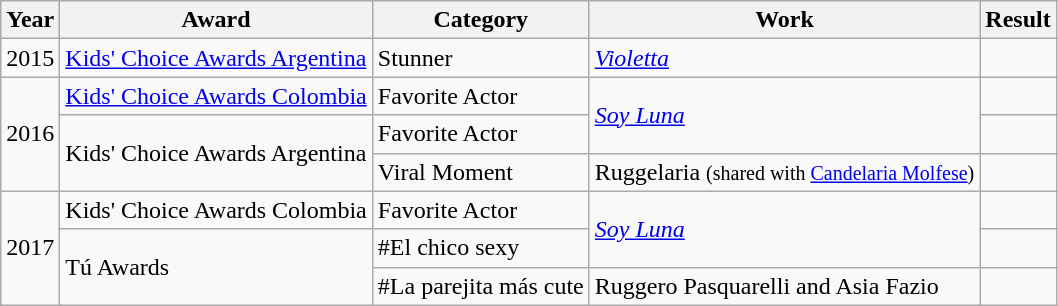<table class="wikitable">
<tr>
<th scope="col">Year</th>
<th scope="col">Award</th>
<th scope="col">Category</th>
<th scope="col">Work</th>
<th scope="col" class="unsortable">Result</th>
</tr>
<tr>
<td>2015</td>
<td><a href='#'>Kids' Choice Awards Argentina</a></td>
<td>Stunner</td>
<td><em><a href='#'>Violetta</a></em></td>
<td></td>
</tr>
<tr>
<td rowspan="3">2016</td>
<td><a href='#'>Kids' Choice Awards Colombia</a></td>
<td>Favorite Actor</td>
<td rowspan=2><em><a href='#'>Soy Luna</a></em></td>
<td></td>
</tr>
<tr>
<td rowspan="2">Kids' Choice Awards Argentina</td>
<td>Favorite Actor</td>
<td></td>
</tr>
<tr>
<td>Viral Moment</td>
<td>Ruggelaria <small>(shared with <a href='#'>Candelaria Molfese</a>)</small></td>
<td></td>
</tr>
<tr>
<td rowspan="3">2017</td>
<td>Kids' Choice Awards Colombia</td>
<td>Favorite Actor</td>
<td rowspan=2><em><a href='#'>Soy Luna</a></em></td>
<td></td>
</tr>
<tr>
<td rowspan="2">Tú Awards</td>
<td>#El chico sexy</td>
<td></td>
</tr>
<tr>
<td>#La parejita más cute</td>
<td>Ruggero Pasquarelli and Asia Fazio</td>
<td></td>
</tr>
</table>
